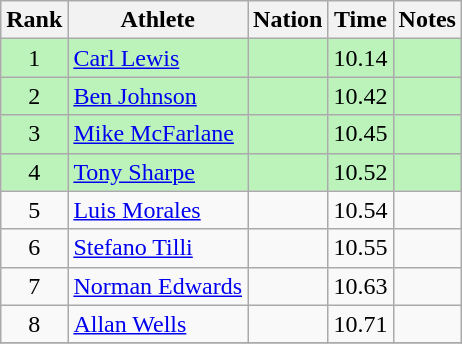<table class="wikitable sortable" style="text-align:center">
<tr>
<th>Rank</th>
<th>Athlete</th>
<th>Nation</th>
<th>Time</th>
<th>Notes</th>
</tr>
<tr bgcolor=bbf3bb>
<td>1</td>
<td align=left><a href='#'>Carl Lewis</a></td>
<td align=left></td>
<td>10.14</td>
<td></td>
</tr>
<tr bgcolor=bbf3bb>
<td>2</td>
<td align=left><a href='#'>Ben Johnson</a></td>
<td align=left></td>
<td>10.42</td>
<td></td>
</tr>
<tr bgcolor=bbf3bb>
<td>3</td>
<td align=left><a href='#'>Mike McFarlane</a></td>
<td align=left></td>
<td>10.45</td>
<td></td>
</tr>
<tr bgcolor=bbf3bb>
<td>4</td>
<td align=left><a href='#'>Tony Sharpe</a></td>
<td align=left></td>
<td>10.52</td>
<td></td>
</tr>
<tr>
<td>5</td>
<td align=left><a href='#'>Luis Morales</a></td>
<td align=left></td>
<td>10.54</td>
<td></td>
</tr>
<tr>
<td>6</td>
<td align=left><a href='#'>Stefano Tilli</a></td>
<td align=left></td>
<td>10.55</td>
<td></td>
</tr>
<tr>
<td>7</td>
<td align=left><a href='#'>Norman Edwards</a></td>
<td align=left></td>
<td>10.63</td>
<td></td>
</tr>
<tr>
<td>8</td>
<td align=left><a href='#'>Allan Wells</a></td>
<td align=left></td>
<td>10.71</td>
<td></td>
</tr>
<tr>
</tr>
</table>
